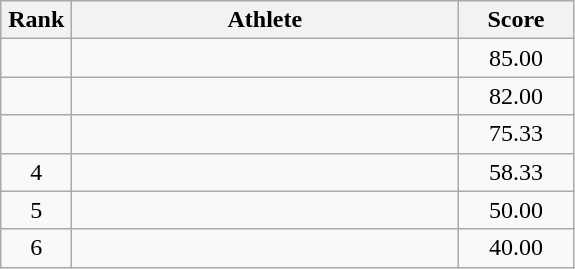<table class=wikitable style="text-align:center">
<tr>
<th width=40>Rank</th>
<th width=250>Athlete</th>
<th width=70>Score</th>
</tr>
<tr>
<td></td>
<td align=left></td>
<td>85.00</td>
</tr>
<tr>
<td></td>
<td align=left></td>
<td>82.00</td>
</tr>
<tr>
<td></td>
<td align=left></td>
<td>75.33</td>
</tr>
<tr>
<td>4</td>
<td align=left></td>
<td>58.33</td>
</tr>
<tr>
<td>5</td>
<td align=left></td>
<td>50.00</td>
</tr>
<tr>
<td>6</td>
<td align=left></td>
<td>40.00</td>
</tr>
</table>
